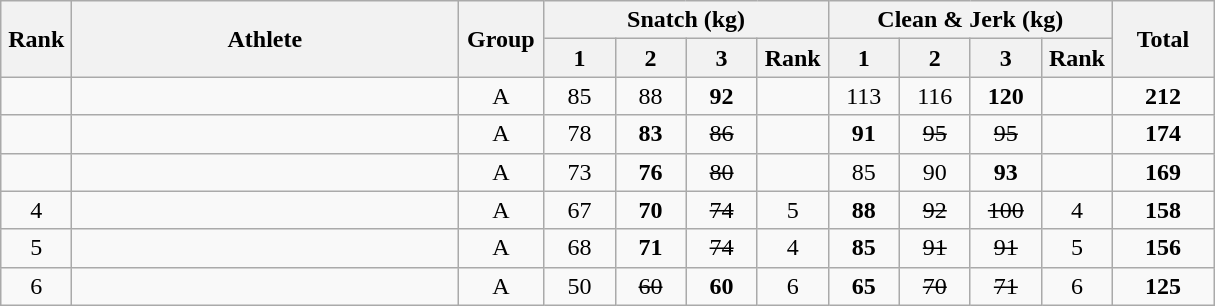<table class = "wikitable" style="text-align:center;">
<tr>
<th rowspan=2 width=40>Rank</th>
<th rowspan=2 width=250>Athlete</th>
<th rowspan=2 width=50>Group</th>
<th colspan=4>Snatch (kg)</th>
<th colspan=4>Clean & Jerk (kg)</th>
<th rowspan=2 width=60>Total</th>
</tr>
<tr>
<th width=40>1</th>
<th width=40>2</th>
<th width=40>3</th>
<th width=40>Rank</th>
<th width=40>1</th>
<th width=40>2</th>
<th width=40>3</th>
<th width=40>Rank</th>
</tr>
<tr>
<td></td>
<td align=left></td>
<td>A</td>
<td>85</td>
<td>88</td>
<td><strong>92</strong></td>
<td></td>
<td>113</td>
<td>116</td>
<td><strong>120</strong></td>
<td></td>
<td><strong>212</strong></td>
</tr>
<tr>
<td></td>
<td align=left></td>
<td>A</td>
<td>78</td>
<td><strong>83</strong></td>
<td><s>86</s></td>
<td></td>
<td><strong>91</strong></td>
<td><s>95</s></td>
<td><s>95</s></td>
<td></td>
<td><strong>174</strong></td>
</tr>
<tr>
<td></td>
<td align=left></td>
<td>A</td>
<td>73</td>
<td><strong>76</strong></td>
<td><s>80</s></td>
<td></td>
<td>85</td>
<td>90</td>
<td><strong>93</strong></td>
<td></td>
<td><strong>169</strong></td>
</tr>
<tr>
<td>4</td>
<td align=left></td>
<td>A</td>
<td>67</td>
<td><strong>70</strong></td>
<td><s>74</s></td>
<td>5</td>
<td><strong>88</strong></td>
<td><s>92</s></td>
<td><s>100</s></td>
<td>4</td>
<td><strong>158</strong></td>
</tr>
<tr>
<td>5</td>
<td align=left></td>
<td>A</td>
<td>68</td>
<td><strong>71</strong></td>
<td><s>74</s></td>
<td>4</td>
<td><strong>85</strong></td>
<td><s>91</s></td>
<td><s>91</s></td>
<td>5</td>
<td><strong>156</strong></td>
</tr>
<tr>
<td>6</td>
<td align=left></td>
<td>A</td>
<td>50</td>
<td><s>60</s></td>
<td><strong>60</strong></td>
<td>6</td>
<td><strong>65</strong></td>
<td><s>70</s></td>
<td><s>71</s></td>
<td>6</td>
<td><strong>125</strong></td>
</tr>
</table>
